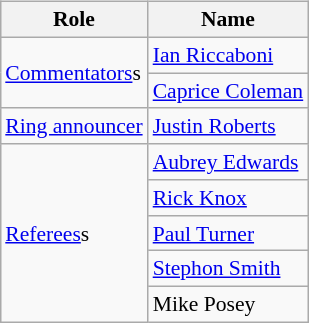<table class=wikitable style="font-size:90%; margin: 0.5em 0 0.5em 1em; float: right; clear: right;">
<tr>
<th>Role</th>
<th>Name</th>
</tr>
<tr>
<td rowspan=2><a href='#'>Commentators</a>s</td>
<td><a href='#'>Ian Riccaboni</a></td>
</tr>
<tr>
<td><a href='#'>Caprice Coleman</a></td>
</tr>
<tr>
<td rowspan=1><a href='#'>Ring announcer</a></td>
<td><a href='#'>Justin Roberts</a></td>
</tr>
<tr>
<td rowspan=5><a href='#'>Referees</a>s</td>
<td><a href='#'>Aubrey Edwards</a></td>
</tr>
<tr>
<td><a href='#'>Rick Knox</a></td>
</tr>
<tr>
<td><a href='#'>Paul Turner</a></td>
</tr>
<tr>
<td><a href='#'>Stephon Smith</a></td>
</tr>
<tr>
<td>Mike Posey</td>
</tr>
</table>
